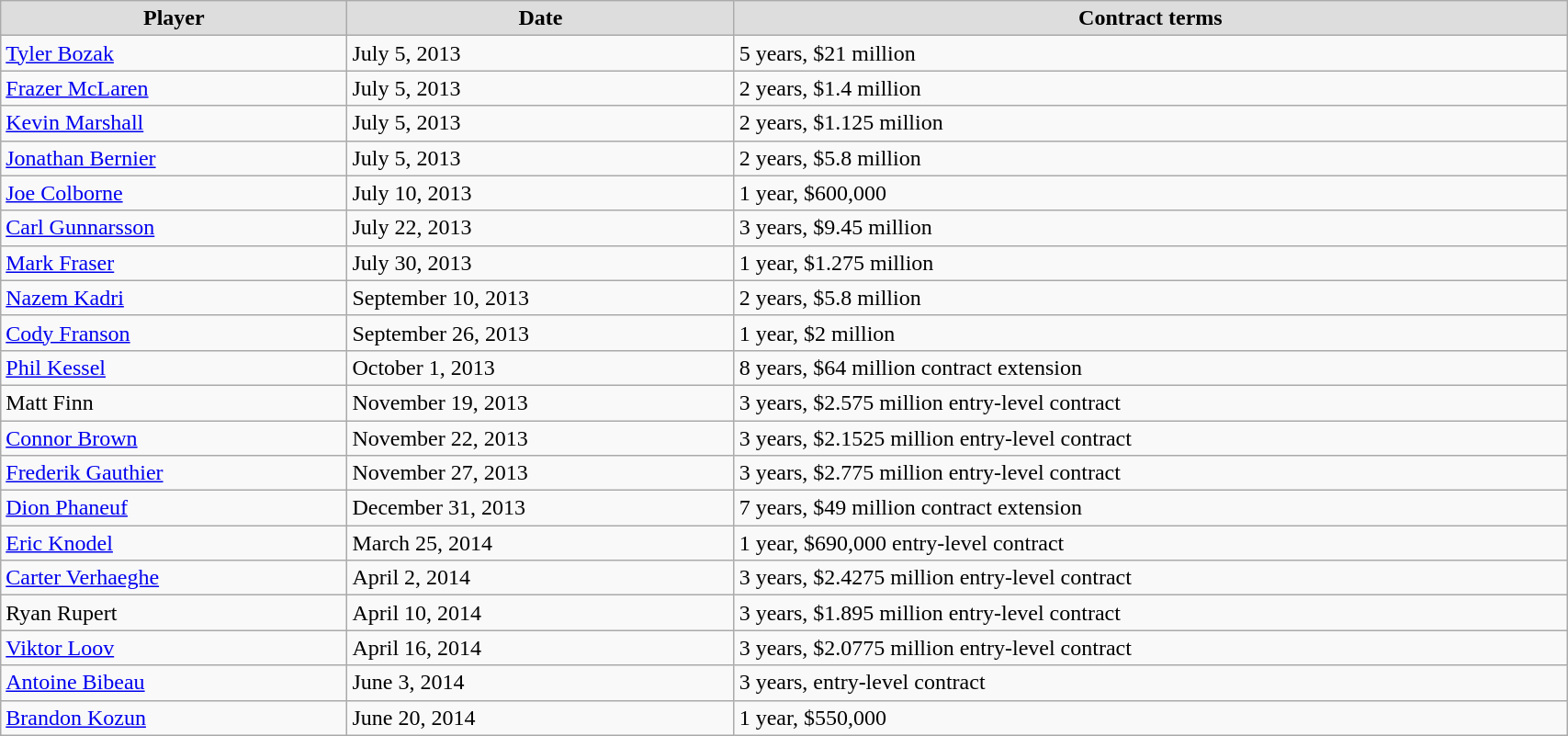<table class="wikitable" style="width:90%;">
<tr style="text-align:center; background:#ddd;">
<td><strong>Player</strong></td>
<td><strong>Date</strong></td>
<td><strong>Contract terms</strong></td>
</tr>
<tr>
<td><a href='#'>Tyler Bozak</a></td>
<td>July 5, 2013</td>
<td>5 years, $21 million</td>
</tr>
<tr>
<td><a href='#'>Frazer McLaren</a></td>
<td>July 5, 2013</td>
<td>2 years, $1.4 million</td>
</tr>
<tr>
<td><a href='#'>Kevin Marshall</a></td>
<td>July 5, 2013</td>
<td>2 years, $1.125 million</td>
</tr>
<tr>
<td><a href='#'>Jonathan Bernier</a></td>
<td>July 5, 2013</td>
<td>2 years, $5.8 million</td>
</tr>
<tr>
<td><a href='#'>Joe Colborne</a></td>
<td>July 10, 2013</td>
<td>1 year, $600,000</td>
</tr>
<tr>
<td><a href='#'>Carl Gunnarsson</a></td>
<td>July 22, 2013</td>
<td>3 years, $9.45 million</td>
</tr>
<tr>
<td><a href='#'>Mark Fraser</a></td>
<td>July 30, 2013</td>
<td>1 year, $1.275 million</td>
</tr>
<tr>
<td><a href='#'>Nazem Kadri</a></td>
<td>September 10, 2013</td>
<td>2 years, $5.8 million</td>
</tr>
<tr>
<td><a href='#'>Cody Franson</a></td>
<td>September 26, 2013</td>
<td>1 year, $2 million</td>
</tr>
<tr>
<td><a href='#'>Phil Kessel</a></td>
<td>October 1, 2013</td>
<td>8 years, $64 million contract extension</td>
</tr>
<tr>
<td>Matt Finn</td>
<td>November 19, 2013</td>
<td>3 years, $2.575 million entry-level contract</td>
</tr>
<tr>
<td><a href='#'>Connor Brown</a></td>
<td>November 22, 2013</td>
<td>3 years, $2.1525 million entry-level contract</td>
</tr>
<tr>
<td><a href='#'>Frederik Gauthier</a></td>
<td>November 27, 2013</td>
<td>3 years, $2.775 million entry-level contract</td>
</tr>
<tr>
<td><a href='#'>Dion Phaneuf</a></td>
<td>December 31, 2013</td>
<td>7 years, $49 million contract extension</td>
</tr>
<tr>
<td><a href='#'>Eric Knodel</a></td>
<td>March 25, 2014</td>
<td>1 year, $690,000 entry-level contract</td>
</tr>
<tr>
<td><a href='#'>Carter Verhaeghe</a></td>
<td>April 2, 2014</td>
<td>3 years, $2.4275 million entry-level contract</td>
</tr>
<tr>
<td>Ryan Rupert</td>
<td>April 10, 2014</td>
<td>3 years, $1.895 million entry-level contract</td>
</tr>
<tr>
<td><a href='#'>Viktor Loov</a></td>
<td>April 16, 2014</td>
<td>3 years, $2.0775 million entry-level contract</td>
</tr>
<tr>
<td><a href='#'>Antoine Bibeau</a></td>
<td>June 3, 2014</td>
<td>3 years, entry-level contract</td>
</tr>
<tr>
<td><a href='#'>Brandon Kozun</a></td>
<td>June 20, 2014</td>
<td>1 year, $550,000</td>
</tr>
</table>
